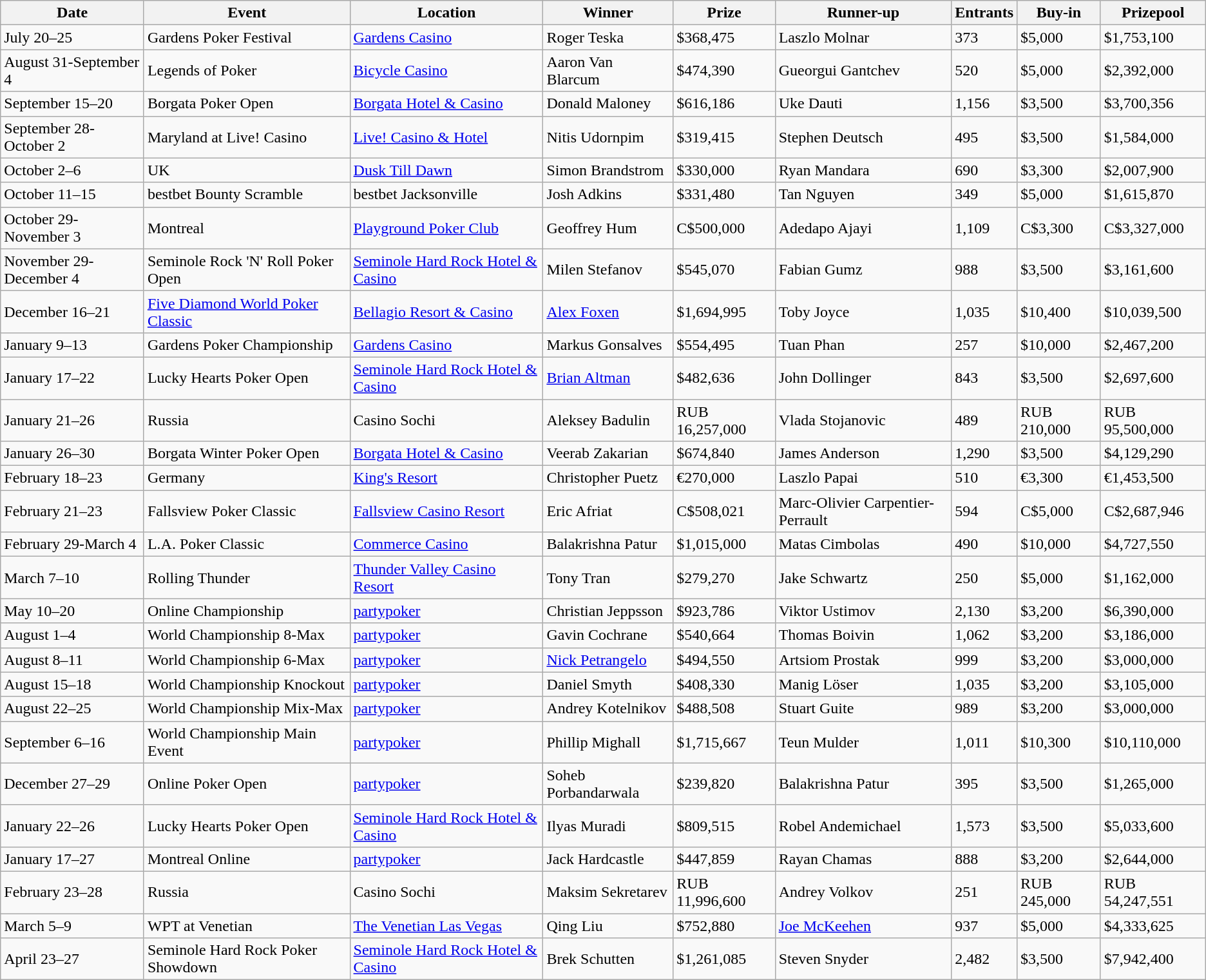<table class="wikitable">
<tr>
<th>Date</th>
<th>Event</th>
<th>Location</th>
<th>Winner</th>
<th>Prize</th>
<th>Runner-up</th>
<th>Entrants</th>
<th>Buy-in</th>
<th>Prizepool</th>
</tr>
<tr>
<td>July 20–25</td>
<td>Gardens Poker Festival</td>
<td><a href='#'>Gardens Casino</a></td>
<td>Roger Teska</td>
<td>$368,475</td>
<td>Laszlo Molnar</td>
<td>373</td>
<td>$5,000</td>
<td>$1,753,100</td>
</tr>
<tr>
<td>August 31-September 4</td>
<td>Legends of Poker</td>
<td><a href='#'>Bicycle Casino</a></td>
<td>Aaron Van Blarcum</td>
<td>$474,390</td>
<td>Gueorgui Gantchev</td>
<td>520</td>
<td>$5,000</td>
<td>$2,392,000</td>
</tr>
<tr>
<td>September 15–20</td>
<td>Borgata Poker Open</td>
<td><a href='#'>Borgata Hotel & Casino</a></td>
<td>Donald Maloney</td>
<td>$616,186</td>
<td>Uke Dauti</td>
<td>1,156</td>
<td>$3,500</td>
<td>$3,700,356</td>
</tr>
<tr>
<td>September 28-October 2</td>
<td>Maryland at Live! Casino</td>
<td><a href='#'>Live! Casino & Hotel</a></td>
<td>Nitis Udornpim</td>
<td>$319,415</td>
<td>Stephen Deutsch</td>
<td>495</td>
<td>$3,500</td>
<td>$1,584,000</td>
</tr>
<tr>
<td>October 2–6</td>
<td>UK</td>
<td><a href='#'>Dusk Till Dawn</a></td>
<td>Simon Brandstrom</td>
<td>$330,000</td>
<td>Ryan Mandara</td>
<td>690</td>
<td>$3,300</td>
<td>$2,007,900</td>
</tr>
<tr>
<td>October 11–15</td>
<td>bestbet Bounty Scramble</td>
<td>bestbet Jacksonville</td>
<td>Josh Adkins</td>
<td>$331,480</td>
<td>Tan Nguyen</td>
<td>349</td>
<td>$5,000</td>
<td>$1,615,870</td>
</tr>
<tr>
<td>October 29-November 3</td>
<td>Montreal</td>
<td><a href='#'>Playground Poker Club</a></td>
<td>Geoffrey Hum</td>
<td>C$500,000</td>
<td>Adedapo Ajayi</td>
<td>1,109</td>
<td>C$3,300</td>
<td>C$3,327,000</td>
</tr>
<tr>
<td>November 29-December 4</td>
<td>Seminole Rock 'N' Roll Poker Open</td>
<td><a href='#'>Seminole Hard Rock Hotel & Casino</a></td>
<td>Milen Stefanov</td>
<td>$545,070</td>
<td>Fabian Gumz</td>
<td>988</td>
<td>$3,500</td>
<td>$3,161,600</td>
</tr>
<tr>
<td>December 16–21</td>
<td><a href='#'>Five Diamond World Poker Classic</a></td>
<td><a href='#'>Bellagio Resort & Casino</a></td>
<td><a href='#'>Alex Foxen</a></td>
<td>$1,694,995</td>
<td>Toby Joyce</td>
<td>1,035</td>
<td>$10,400</td>
<td>$10,039,500</td>
</tr>
<tr>
<td>January 9–13</td>
<td>Gardens Poker Championship</td>
<td><a href='#'>Gardens Casino</a></td>
<td>Markus Gonsalves</td>
<td>$554,495</td>
<td>Tuan Phan</td>
<td>257</td>
<td>$10,000</td>
<td>$2,467,200</td>
</tr>
<tr>
<td>January 17–22</td>
<td>Lucky Hearts Poker Open</td>
<td><a href='#'>Seminole Hard Rock Hotel & Casino</a></td>
<td><a href='#'>Brian Altman</a></td>
<td>$482,636</td>
<td>John Dollinger</td>
<td>843</td>
<td>$3,500</td>
<td>$2,697,600</td>
</tr>
<tr>
<td>January 21–26</td>
<td>Russia</td>
<td>Casino Sochi</td>
<td>Aleksey Badulin</td>
<td>RUB 16,257,000</td>
<td>Vlada Stojanovic</td>
<td>489</td>
<td>RUB 210,000</td>
<td>RUB 95,500,000</td>
</tr>
<tr>
<td>January 26–30</td>
<td>Borgata Winter Poker Open</td>
<td><a href='#'>Borgata Hotel & Casino</a></td>
<td>Veerab Zakarian</td>
<td>$674,840</td>
<td>James Anderson</td>
<td>1,290</td>
<td>$3,500</td>
<td>$4,129,290</td>
</tr>
<tr>
<td>February 18–23</td>
<td>Germany</td>
<td><a href='#'>King's Resort</a></td>
<td>Christopher Puetz</td>
<td>€270,000</td>
<td>Laszlo Papai</td>
<td>510</td>
<td>€3,300</td>
<td>€1,453,500</td>
</tr>
<tr>
<td>February 21–23</td>
<td>Fallsview Poker Classic</td>
<td><a href='#'>Fallsview Casino Resort</a></td>
<td>Eric Afriat</td>
<td>C$508,021</td>
<td>Marc-Olivier Carpentier-Perrault</td>
<td>594</td>
<td>C$5,000</td>
<td>C$2,687,946</td>
</tr>
<tr>
<td>February 29-March 4</td>
<td>L.A. Poker Classic</td>
<td><a href='#'>Commerce Casino</a></td>
<td>Balakrishna Patur</td>
<td>$1,015,000</td>
<td>Matas Cimbolas</td>
<td>490</td>
<td>$10,000</td>
<td>$4,727,550</td>
</tr>
<tr>
<td>March 7–10</td>
<td>Rolling Thunder</td>
<td><a href='#'>Thunder Valley Casino Resort</a></td>
<td>Tony Tran</td>
<td>$279,270</td>
<td>Jake Schwartz</td>
<td>250</td>
<td>$5,000</td>
<td>$1,162,000</td>
</tr>
<tr>
<td>May 10–20</td>
<td>Online Championship</td>
<td><a href='#'>partypoker</a></td>
<td>Christian Jeppsson</td>
<td>$923,786</td>
<td>Viktor Ustimov</td>
<td>2,130</td>
<td>$3,200</td>
<td>$6,390,000</td>
</tr>
<tr>
<td>August 1–4</td>
<td>World Championship 8-Max</td>
<td><a href='#'>partypoker</a></td>
<td>Gavin Cochrane</td>
<td>$540,664</td>
<td>Thomas Boivin</td>
<td>1,062</td>
<td>$3,200</td>
<td>$3,186,000</td>
</tr>
<tr>
<td>August 8–11</td>
<td>World Championship 6-Max</td>
<td><a href='#'>partypoker</a></td>
<td><a href='#'>Nick Petrangelo</a></td>
<td>$494,550</td>
<td>Artsiom Prostak</td>
<td>999</td>
<td>$3,200</td>
<td>$3,000,000</td>
</tr>
<tr>
<td>August 15–18</td>
<td>World Championship Knockout</td>
<td><a href='#'>partypoker</a></td>
<td>Daniel Smyth</td>
<td>$408,330</td>
<td>Manig Löser</td>
<td>1,035</td>
<td>$3,200</td>
<td>$3,105,000</td>
</tr>
<tr>
<td>August 22–25</td>
<td>World Championship Mix-Max</td>
<td><a href='#'>partypoker</a></td>
<td>Andrey Kotelnikov</td>
<td>$488,508</td>
<td>Stuart Guite</td>
<td>989</td>
<td>$3,200</td>
<td>$3,000,000</td>
</tr>
<tr>
<td>September 6–16</td>
<td>World Championship Main Event</td>
<td><a href='#'>partypoker</a></td>
<td>Phillip Mighall</td>
<td>$1,715,667</td>
<td>Teun Mulder</td>
<td>1,011</td>
<td>$10,300</td>
<td>$10,110,000</td>
</tr>
<tr>
<td>December 27–29</td>
<td>Online Poker Open</td>
<td><a href='#'>partypoker</a></td>
<td>Soheb Porbandarwala</td>
<td>$239,820</td>
<td>Balakrishna Patur</td>
<td>395</td>
<td>$3,500</td>
<td>$1,265,000</td>
</tr>
<tr>
<td>January 22–26</td>
<td>Lucky Hearts Poker Open</td>
<td><a href='#'>Seminole Hard Rock Hotel & Casino</a></td>
<td>Ilyas Muradi</td>
<td>$809,515</td>
<td>Robel Andemichael</td>
<td>1,573</td>
<td>$3,500</td>
<td>$5,033,600</td>
</tr>
<tr>
<td>January 17–27</td>
<td>Montreal Online</td>
<td><a href='#'>partypoker</a></td>
<td>Jack Hardcastle</td>
<td>$447,859</td>
<td>Rayan Chamas</td>
<td>888</td>
<td>$3,200</td>
<td>$2,644,000</td>
</tr>
<tr>
<td>February 23–28</td>
<td>Russia</td>
<td>Casino Sochi</td>
<td>Maksim Sekretarev</td>
<td>RUB 11,996,600</td>
<td>Andrey Volkov</td>
<td>251</td>
<td>RUB 245,000</td>
<td>RUB  54,247,551</td>
</tr>
<tr>
<td>March 5–9</td>
<td>WPT at Venetian</td>
<td><a href='#'>The Venetian Las Vegas</a></td>
<td>Qing Liu</td>
<td>$752,880</td>
<td><a href='#'>Joe McKeehen</a></td>
<td>937</td>
<td>$5,000</td>
<td>$4,333,625</td>
</tr>
<tr>
<td>April 23–27</td>
<td>Seminole Hard Rock Poker Showdown</td>
<td><a href='#'>Seminole Hard Rock Hotel & Casino</a></td>
<td>Brek Schutten</td>
<td>$1,261,085</td>
<td>Steven Snyder</td>
<td>2,482</td>
<td>$3,500</td>
<td>$7,942,400</td>
</tr>
</table>
